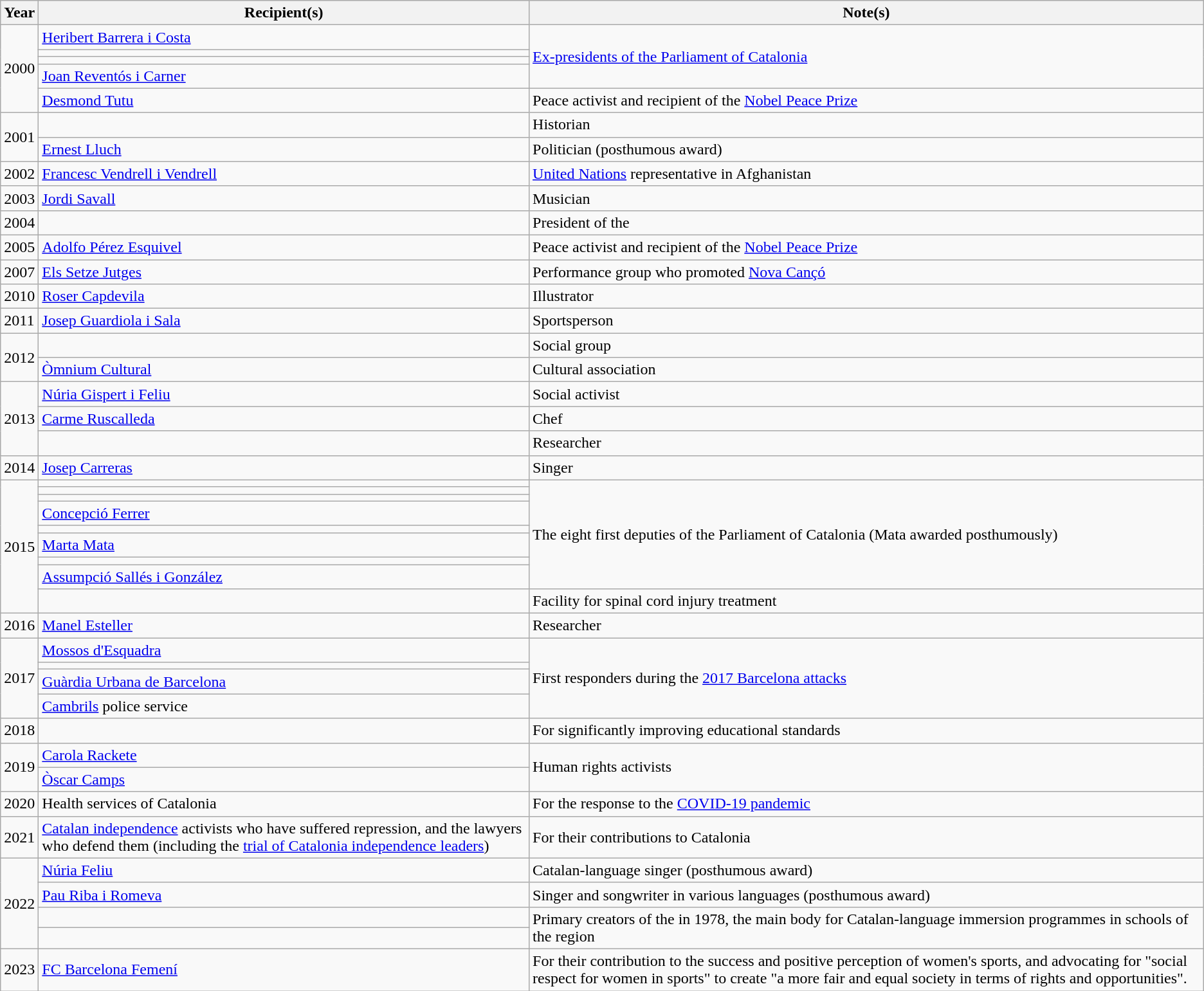<table class="wikitable">
<tr>
<th>Year</th>
<th>Recipient(s)</th>
<th>Note(s)</th>
</tr>
<tr>
<td rowspan="5" align="center">2000</td>
<td align="left"><a href='#'>Heribert Barrera i Costa</a></td>
<td rowspan="4"><a href='#'>Ex-presidents of the Parliament of Catalonia</a></td>
</tr>
<tr>
<td></td>
</tr>
<tr>
<td></td>
</tr>
<tr>
<td><a href='#'>Joan Reventós i Carner</a></td>
</tr>
<tr>
<td><a href='#'>Desmond Tutu</a></td>
<td>Peace activist and recipient of the <a href='#'>Nobel Peace Prize</a></td>
</tr>
<tr>
<td rowspan="2" align="center">2001</td>
<td></td>
<td>Historian</td>
</tr>
<tr>
<td align="left"><a href='#'>Ernest Lluch</a></td>
<td>Politician (posthumous award)</td>
</tr>
<tr>
<td align="center">2002</td>
<td><a href='#'>Francesc Vendrell i Vendrell</a></td>
<td><a href='#'>United Nations</a> representative in Afghanistan</td>
</tr>
<tr>
<td align="center">2003</td>
<td><a href='#'>Jordi Savall</a></td>
<td>Musician</td>
</tr>
<tr>
<td align="center">2004</td>
<td></td>
<td>President of the </td>
</tr>
<tr>
<td>2005</td>
<td><a href='#'>Adolfo Pérez Esquivel</a></td>
<td>Peace activist and recipient of the <a href='#'>Nobel Peace Prize</a></td>
</tr>
<tr>
<td>2007</td>
<td><a href='#'>Els Setze Jutges</a></td>
<td>Performance group who promoted <a href='#'>Nova Cançó</a></td>
</tr>
<tr>
<td>2010</td>
<td><a href='#'>Roser Capdevila</a></td>
<td>Illustrator</td>
</tr>
<tr>
<td>2011</td>
<td><a href='#'>Josep Guardiola i Sala</a></td>
<td>Sportsperson</td>
</tr>
<tr>
<td rowspan="2">2012</td>
<td></td>
<td>Social group</td>
</tr>
<tr>
<td><a href='#'>Òmnium Cultural</a></td>
<td>Cultural association</td>
</tr>
<tr>
<td rowspan="3">2013</td>
<td><a href='#'>Núria Gispert i Feliu</a></td>
<td>Social activist</td>
</tr>
<tr>
<td><a href='#'>Carme Ruscalleda</a></td>
<td>Chef</td>
</tr>
<tr>
<td></td>
<td>Researcher</td>
</tr>
<tr>
<td>2014</td>
<td><a href='#'>Josep Carreras</a></td>
<td>Singer</td>
</tr>
<tr>
<td rowspan="9">2015</td>
<td></td>
<td rowspan="8">The eight first deputies of the Parliament of Catalonia (Mata awarded posthumously)</td>
</tr>
<tr>
<td></td>
</tr>
<tr>
<td></td>
</tr>
<tr>
<td><a href='#'>Concepció Ferrer</a></td>
</tr>
<tr>
<td></td>
</tr>
<tr>
<td><a href='#'>Marta Mata</a></td>
</tr>
<tr>
<td></td>
</tr>
<tr>
<td><a href='#'>Assumpció Sallés i González</a></td>
</tr>
<tr>
<td></td>
<td>Facility for spinal cord injury treatment</td>
</tr>
<tr>
<td>2016</td>
<td><a href='#'>Manel Esteller</a></td>
<td>Researcher</td>
</tr>
<tr>
<td rowspan="4">2017</td>
<td><a href='#'>Mossos d'Esquadra</a></td>
<td rowspan="4">First responders during the <a href='#'>2017 Barcelona attacks</a></td>
</tr>
<tr>
<td></td>
</tr>
<tr>
<td><a href='#'>Guàrdia Urbana de Barcelona</a></td>
</tr>
<tr>
<td><a href='#'>Cambrils</a> police service</td>
</tr>
<tr>
<td>2018</td>
<td></td>
<td>For significantly improving educational standards</td>
</tr>
<tr>
<td rowspan="2">2019</td>
<td><a href='#'>Carola Rackete</a></td>
<td rowspan="2">Human rights activists</td>
</tr>
<tr>
<td><a href='#'>Òscar Camps</a></td>
</tr>
<tr>
<td>2020</td>
<td>Health services of Catalonia</td>
<td>For the response to the <a href='#'>COVID-19 pandemic</a></td>
</tr>
<tr>
<td>2021</td>
<td><a href='#'>Catalan independence</a> activists who have suffered repression, and the lawyers who defend them (including the <a href='#'>trial of Catalonia independence leaders</a>)</td>
<td>For their contributions to Catalonia</td>
</tr>
<tr>
<td rowspan="4">2022</td>
<td><a href='#'>Núria Feliu</a></td>
<td>Catalan-language singer (posthumous award)</td>
</tr>
<tr>
<td><a href='#'>Pau Riba i Romeva</a></td>
<td>Singer and songwriter in various languages (posthumous award)</td>
</tr>
<tr>
<td></td>
<td rowspan="2">Primary creators of the  in 1978, the main body for Catalan-language immersion programmes in schools of the region</td>
</tr>
<tr>
<td></td>
</tr>
<tr>
<td>2023</td>
<td><a href='#'>FC Barcelona Femení</a></td>
<td>For their contribution to the success and positive perception of women's sports, and advocating for "social respect for women in sports" to create "a more fair and equal society in terms of rights and opportunities".</td>
</tr>
</table>
